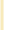<table class="mw-collapsible toccolours" align="center">
<tr>
<td style="background:#f8eaba; text-align:center;"><br></td>
</tr>
<tr>
<td></td>
</tr>
</table>
